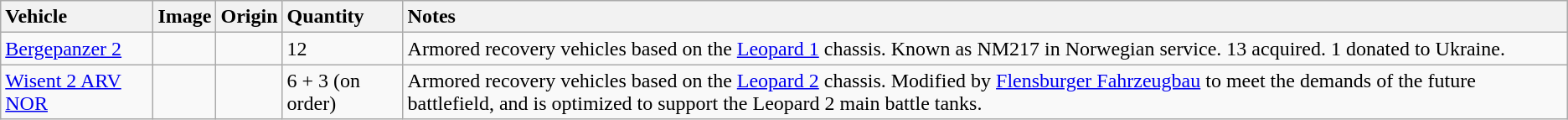<table class="wikitable">
<tr>
<th style="text-align:left;">Vehicle</th>
<th style="text_align:left;">Image</th>
<th style="text-align:left;">Origin</th>
<th style="text-align:left;">Quantity</th>
<th style="text-align:left;">Notes</th>
</tr>
<tr>
<td><a href='#'>Bergepanzer 2</a></td>
<td></td>
<td></td>
<td>12</td>
<td>Armored recovery vehicles based on the <a href='#'>Leopard 1</a> chassis. Known as NM217 in Norwegian service. 13 acquired. 1 donated to Ukraine.</td>
</tr>
<tr>
<td><a href='#'>Wisent 2 ARV NOR</a></td>
<td></td>
<td></td>
<td>6 + 3 (on order)</td>
<td>Armored recovery vehicles based on the <a href='#'>Leopard 2</a> chassis. Modified by <a href='#'>Flensburger Fahrzeugbau</a> to meet the demands of the future battlefield, and is optimized to support the Leopard 2 main battle tanks.</td>
</tr>
</table>
